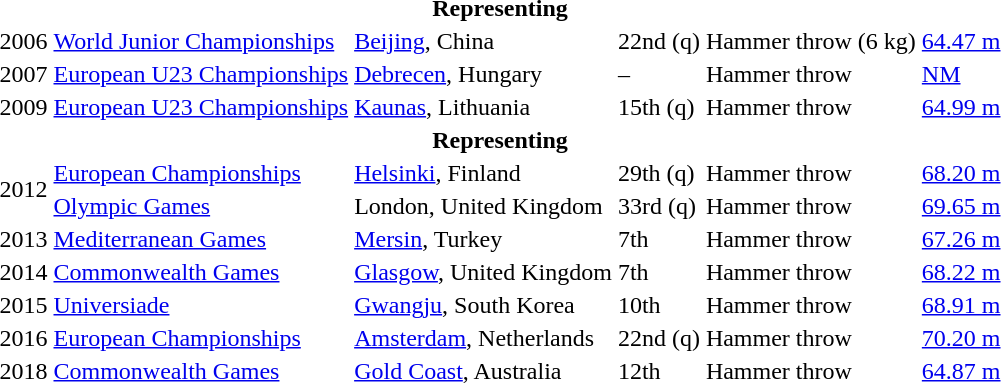<table>
<tr>
<th colspan="6">Representing </th>
</tr>
<tr>
<td>2006</td>
<td><a href='#'>World Junior Championships</a></td>
<td><a href='#'>Beijing</a>, China</td>
<td>22nd (q)</td>
<td>Hammer throw (6 kg)</td>
<td><a href='#'>64.47 m</a></td>
</tr>
<tr>
<td>2007</td>
<td><a href='#'>European U23 Championships</a></td>
<td><a href='#'>Debrecen</a>, Hungary</td>
<td>–</td>
<td>Hammer throw</td>
<td><a href='#'>NM</a></td>
</tr>
<tr>
<td>2009</td>
<td><a href='#'>European U23 Championships</a></td>
<td><a href='#'>Kaunas</a>, Lithuania</td>
<td>15th (q)</td>
<td>Hammer throw</td>
<td><a href='#'>64.99 m</a></td>
</tr>
<tr>
<th colspan="6">Representing </th>
</tr>
<tr>
<td rowspan=2>2012</td>
<td><a href='#'>European Championships</a></td>
<td><a href='#'>Helsinki</a>, Finland</td>
<td>29th (q)</td>
<td>Hammer throw</td>
<td><a href='#'>68.20 m</a></td>
</tr>
<tr>
<td><a href='#'>Olympic Games</a></td>
<td>London, United Kingdom</td>
<td>33rd (q)</td>
<td>Hammer throw</td>
<td><a href='#'>69.65 m</a></td>
</tr>
<tr>
<td>2013</td>
<td><a href='#'>Mediterranean Games</a></td>
<td><a href='#'>Mersin</a>, Turkey</td>
<td>7th</td>
<td>Hammer throw</td>
<td><a href='#'>67.26 m</a></td>
</tr>
<tr>
<td>2014</td>
<td><a href='#'>Commonwealth Games</a></td>
<td><a href='#'>Glasgow</a>, United Kingdom</td>
<td>7th</td>
<td>Hammer throw</td>
<td><a href='#'>68.22 m</a></td>
</tr>
<tr>
<td>2015</td>
<td><a href='#'>Universiade</a></td>
<td><a href='#'>Gwangju</a>, South Korea</td>
<td>10th</td>
<td>Hammer throw</td>
<td><a href='#'>68.91 m</a></td>
</tr>
<tr>
<td>2016</td>
<td><a href='#'>European Championships</a></td>
<td><a href='#'>Amsterdam</a>, Netherlands</td>
<td>22nd (q)</td>
<td>Hammer throw</td>
<td><a href='#'>70.20 m</a></td>
</tr>
<tr>
<td>2018</td>
<td><a href='#'>Commonwealth Games</a></td>
<td><a href='#'>Gold Coast</a>, Australia</td>
<td>12th</td>
<td>Hammer throw</td>
<td><a href='#'>64.87 m</a></td>
</tr>
</table>
